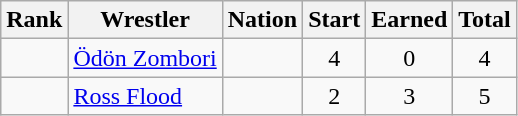<table class="wikitable sortable" style="text-align:center;">
<tr>
<th>Rank</th>
<th>Wrestler</th>
<th>Nation</th>
<th>Start</th>
<th>Earned</th>
<th>Total</th>
</tr>
<tr>
<td></td>
<td align=left><a href='#'>Ödön Zombori</a></td>
<td align=left></td>
<td>4</td>
<td>0</td>
<td>4</td>
</tr>
<tr>
<td></td>
<td align=left><a href='#'>Ross Flood</a></td>
<td align=left></td>
<td>2</td>
<td>3</td>
<td>5</td>
</tr>
</table>
